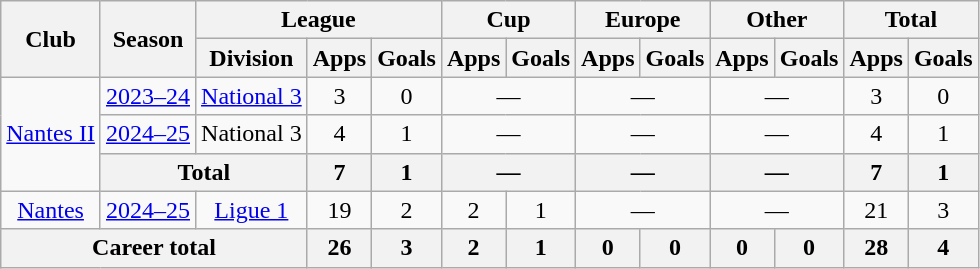<table class="wikitable" style="text-align:center">
<tr>
<th rowspan="2">Club</th>
<th rowspan="2">Season</th>
<th colspan="3">League</th>
<th colspan="2">Cup</th>
<th colspan="2">Europe</th>
<th colspan="2">Other</th>
<th colspan="2">Total</th>
</tr>
<tr>
<th>Division</th>
<th>Apps</th>
<th>Goals</th>
<th>Apps</th>
<th>Goals</th>
<th>Apps</th>
<th>Goals</th>
<th>Apps</th>
<th>Goals</th>
<th>Apps</th>
<th>Goals</th>
</tr>
<tr>
<td rowspan="3"><a href='#'>Nantes II</a></td>
<td><a href='#'>2023–24</a></td>
<td><a href='#'>National 3</a></td>
<td>3</td>
<td>0</td>
<td colspan="2">—</td>
<td colspan="2">—</td>
<td colspan="2">—</td>
<td>3</td>
<td>0</td>
</tr>
<tr>
<td><a href='#'>2024–25</a></td>
<td>National 3</td>
<td>4</td>
<td>1</td>
<td colspan="2">—</td>
<td colspan="2">—</td>
<td colspan="2">—</td>
<td>4</td>
<td>1</td>
</tr>
<tr>
<th colspan="2">Total</th>
<th>7</th>
<th>1</th>
<th colspan="2">—</th>
<th colspan="2">—</th>
<th colspan="2">—</th>
<th>7</th>
<th>1</th>
</tr>
<tr>
<td><a href='#'>Nantes</a></td>
<td><a href='#'>2024–25</a></td>
<td><a href='#'>Ligue 1</a></td>
<td>19</td>
<td>2</td>
<td>2</td>
<td>1</td>
<td colspan="2">—</td>
<td colspan="2">—</td>
<td>21</td>
<td>3</td>
</tr>
<tr>
<th colspan="3">Career total</th>
<th>26</th>
<th>3</th>
<th>2</th>
<th>1</th>
<th>0</th>
<th>0</th>
<th>0</th>
<th>0</th>
<th>28</th>
<th>4</th>
</tr>
</table>
